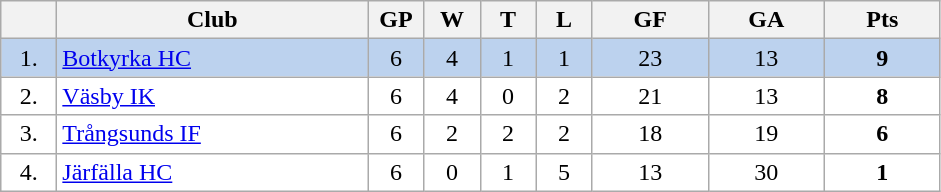<table class="wikitable">
<tr>
<th width="30"></th>
<th width="200">Club</th>
<th width="30">GP</th>
<th width="30">W</th>
<th width="30">T</th>
<th width="30">L</th>
<th width="70">GF</th>
<th width="70">GA</th>
<th width="70">Pts</th>
</tr>
<tr bgcolor="#BCD2EE" align="center">
<td>1.</td>
<td align="left"><a href='#'>Botkyrka HC</a></td>
<td>6</td>
<td>4</td>
<td>1</td>
<td>1</td>
<td>23</td>
<td>13</td>
<td><strong>9</strong></td>
</tr>
<tr bgcolor="#FFFFFF" align="center">
<td>2.</td>
<td align="left"><a href='#'>Väsby IK</a></td>
<td>6</td>
<td>4</td>
<td>0</td>
<td>2</td>
<td>21</td>
<td>13</td>
<td><strong>8</strong></td>
</tr>
<tr bgcolor="#FFFFFF" align="center">
<td>3.</td>
<td align="left"><a href='#'>Trångsunds IF</a></td>
<td>6</td>
<td>2</td>
<td>2</td>
<td>2</td>
<td>18</td>
<td>19</td>
<td><strong>6</strong></td>
</tr>
<tr bgcolor="#FFFFFF" align="center">
<td>4.</td>
<td align="left"><a href='#'>Järfälla HC</a></td>
<td>6</td>
<td>0</td>
<td>1</td>
<td>5</td>
<td>13</td>
<td>30</td>
<td><strong>1</strong></td>
</tr>
</table>
